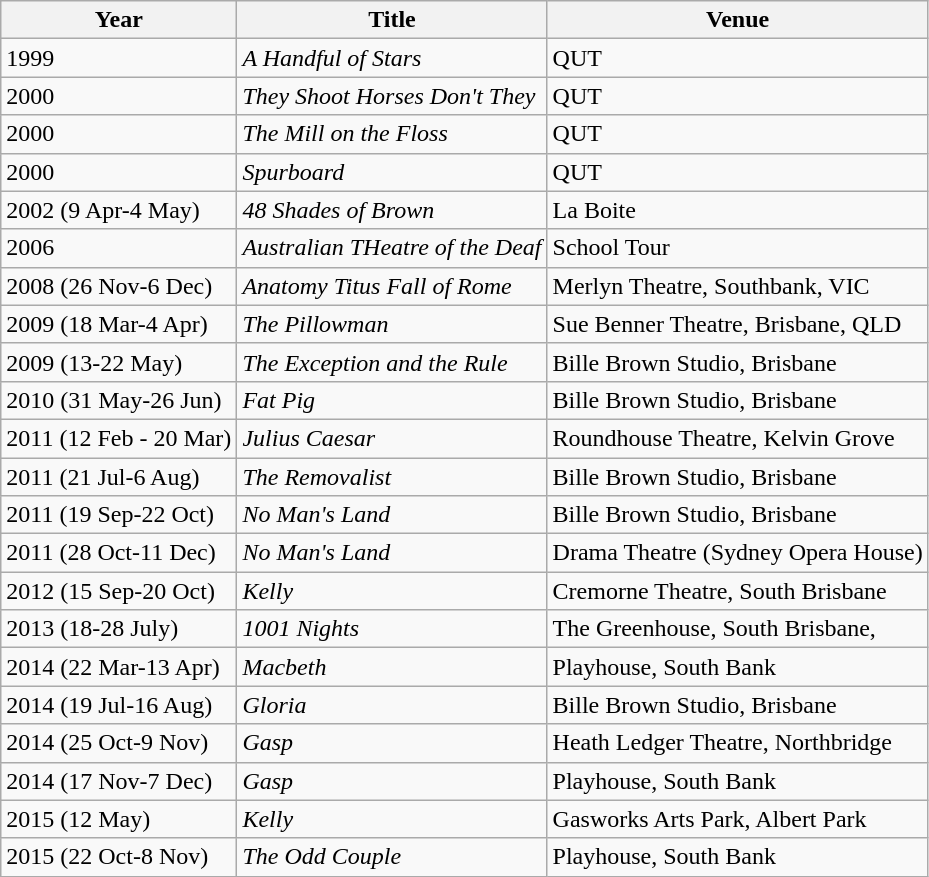<table class="wikitable">
<tr>
<th>Year</th>
<th>Title</th>
<th>Venue</th>
</tr>
<tr>
<td>1999</td>
<td><em>A Handful of Stars</em></td>
<td>QUT</td>
</tr>
<tr>
<td>2000</td>
<td><em>They Shoot Horses Don't They</em></td>
<td>QUT</td>
</tr>
<tr>
<td>2000</td>
<td><em>The Mill on the Floss</em></td>
<td>QUT</td>
</tr>
<tr>
<td>2000</td>
<td><em>Spurboard</em></td>
<td>QUT</td>
</tr>
<tr>
<td>2002 (9 Apr-4 May)</td>
<td><em>48 Shades of Brown</em></td>
<td>La Boite</td>
</tr>
<tr>
<td>2006</td>
<td><em>Australian THeatre of the Deaf</em></td>
<td>School Tour</td>
</tr>
<tr>
<td>2008 (26 Nov-6 Dec)</td>
<td><em>Anatomy Titus Fall of Rome</em></td>
<td>Merlyn Theatre, Southbank, VIC</td>
</tr>
<tr>
<td>2009 (18 Mar-4 Apr)</td>
<td><em>The Pillowman</em></td>
<td>Sue Benner Theatre, Brisbane, QLD</td>
</tr>
<tr>
<td>2009 (13-22 May)</td>
<td><em>The Exception and the Rule</em></td>
<td>Bille Brown Studio, Brisbane</td>
</tr>
<tr>
<td>2010 (31 May-26 Jun)</td>
<td><em>Fat Pig</em></td>
<td>Bille Brown Studio, Brisbane</td>
</tr>
<tr>
<td>2011 (12 Feb - 20 Mar)</td>
<td><em>Julius Caesar</em></td>
<td>Roundhouse Theatre, Kelvin Grove</td>
</tr>
<tr>
<td>2011 (21 Jul-6 Aug)</td>
<td><em>The Removalist</em></td>
<td>Bille Brown Studio, Brisbane</td>
</tr>
<tr>
<td>2011 (19 Sep-22 Oct)</td>
<td><em>No Man's Land</em></td>
<td>Bille Brown Studio, Brisbane</td>
</tr>
<tr>
<td>2011 (28 Oct-11 Dec)</td>
<td><em>No Man's Land</em></td>
<td>Drama Theatre (Sydney Opera House)</td>
</tr>
<tr>
<td>2012 (15 Sep-20 Oct)</td>
<td><em>Kelly</em></td>
<td>Cremorne Theatre, South Brisbane</td>
</tr>
<tr>
<td>2013 (18-28 July)</td>
<td><em>1001 Nights</em></td>
<td>The Greenhouse, South Brisbane,</td>
</tr>
<tr>
<td>2014 (22 Mar-13 Apr)</td>
<td><em>Macbeth</em></td>
<td>Playhouse, South Bank</td>
</tr>
<tr>
<td>2014 (19 Jul-16 Aug)</td>
<td><em>Gloria</em></td>
<td>Bille Brown Studio, Brisbane</td>
</tr>
<tr>
<td>2014 (25 Oct-9 Nov)</td>
<td><em>Gasp</em></td>
<td>Heath Ledger Theatre, Northbridge</td>
</tr>
<tr>
<td>2014 (17 Nov-7 Dec)</td>
<td><em>Gasp</em></td>
<td>Playhouse, South Bank</td>
</tr>
<tr>
<td>2015 (12 May)</td>
<td><em>Kelly</em></td>
<td>Gasworks Arts Park, Albert Park</td>
</tr>
<tr>
<td>2015 (22 Oct-8 Nov)</td>
<td><em>The Odd Couple</em></td>
<td>Playhouse, South Bank</td>
</tr>
</table>
